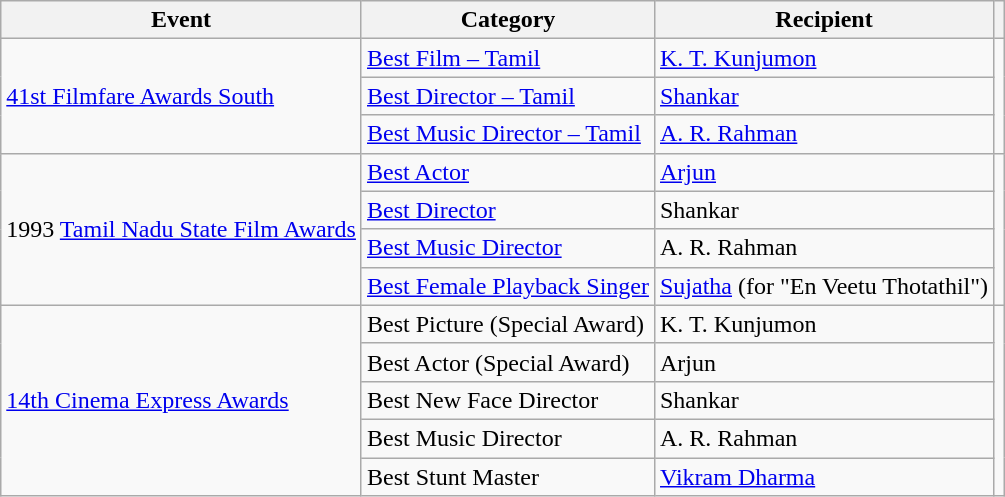<table class="wikitable">
<tr>
<th>Event</th>
<th>Category</th>
<th>Recipient</th>
<th></th>
</tr>
<tr>
<td rowspan="3"><a href='#'>41st Filmfare Awards South</a></td>
<td><a href='#'>Best Film – Tamil</a></td>
<td><a href='#'>K. T. Kunjumon</a></td>
<td rowspan="3" style="text-align: center;"></td>
</tr>
<tr>
<td><a href='#'>Best Director – Tamil</a></td>
<td><a href='#'>Shankar</a></td>
</tr>
<tr>
<td><a href='#'>Best Music Director – Tamil</a></td>
<td><a href='#'>A. R. Rahman</a></td>
</tr>
<tr>
<td rowspan="4">1993 <a href='#'>Tamil Nadu State Film Awards</a></td>
<td><a href='#'>Best Actor</a></td>
<td><a href='#'>Arjun</a></td>
<td rowspan="4" style="text-align: center;"></td>
</tr>
<tr>
<td><a href='#'>Best Director</a></td>
<td>Shankar</td>
</tr>
<tr>
<td><a href='#'>Best Music Director</a></td>
<td>A. R. Rahman</td>
</tr>
<tr>
<td><a href='#'>Best Female Playback Singer</a></td>
<td><a href='#'>Sujatha</a> (for "En Veetu Thotathil")</td>
</tr>
<tr>
<td rowspan="5"><a href='#'>14th Cinema Express Awards</a></td>
<td>Best Picture (Special Award)</td>
<td>K. T. Kunjumon</td>
<td rowspan="5" style="text-align: center;"></td>
</tr>
<tr>
<td>Best Actor (Special Award)</td>
<td>Arjun</td>
</tr>
<tr>
<td>Best New Face Director</td>
<td>Shankar</td>
</tr>
<tr>
<td>Best Music Director</td>
<td>A. R. Rahman</td>
</tr>
<tr>
<td>Best Stunt Master</td>
<td><a href='#'>Vikram Dharma</a></td>
</tr>
</table>
